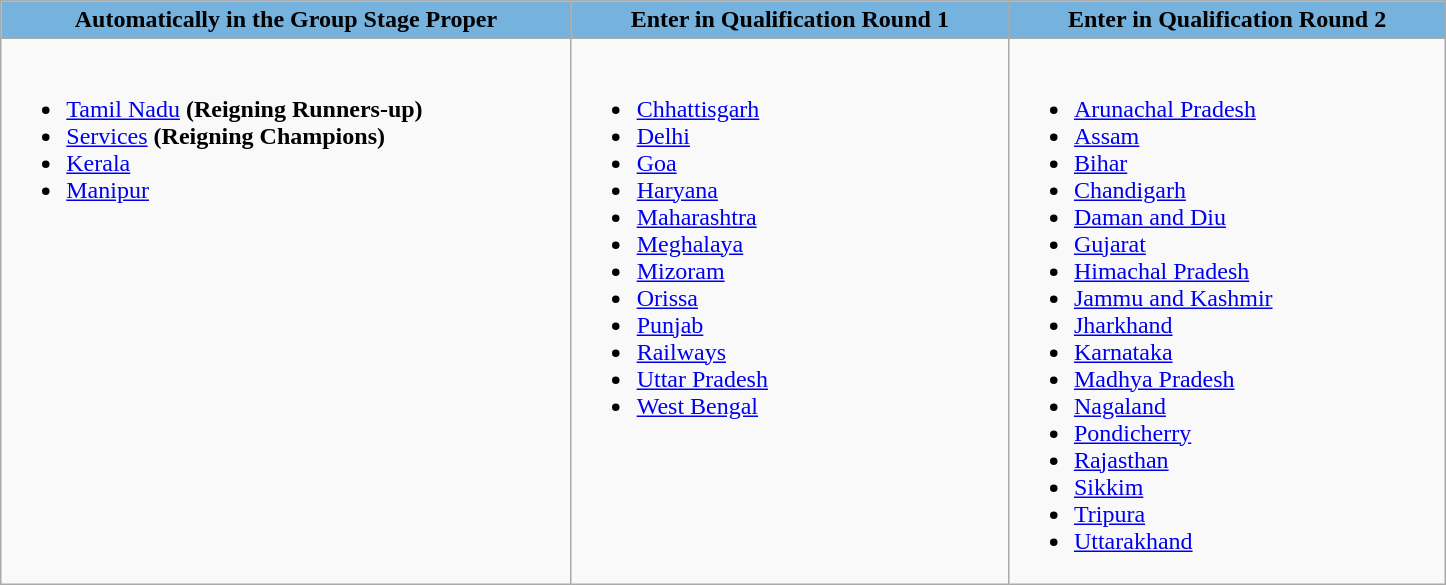<table class="wikitable">
<tr valign="top" bgcolor="#75B2DD">
<td align="center" width="30%" colspan="1"><strong>Automatically in the Group Stage Proper</strong></td>
<td align="center" width="23%"><strong>Enter in Qualification Round 1</strong></td>
<td align="center" width="23%"><strong>Enter in Qualification Round 2</strong></td>
</tr>
<tr valign="top">
<td><br><ul><li><a href='#'>Tamil Nadu</a> <strong>(Reigning Runners-up)</strong></li><li><a href='#'>Services</a> <strong>(Reigning Champions)</strong></li><li><a href='#'>Kerala</a></li><li><a href='#'>Manipur</a></li></ul></td>
<td><br><ul><li><a href='#'>Chhattisgarh</a></li><li><a href='#'>Delhi</a></li><li><a href='#'>Goa</a></li><li><a href='#'>Haryana</a></li><li><a href='#'>Maharashtra</a></li><li><a href='#'>Meghalaya</a></li><li><a href='#'>Mizoram</a></li><li><a href='#'>Orissa</a></li><li><a href='#'>Punjab</a></li><li><a href='#'>Railways</a></li><li><a href='#'>Uttar Pradesh</a></li><li><a href='#'>West Bengal</a></li></ul></td>
<td><br><ul><li><a href='#'>Arunachal Pradesh</a></li><li><a href='#'>Assam</a></li><li><a href='#'>Bihar</a></li><li><a href='#'>Chandigarh</a></li><li><a href='#'>Daman and Diu</a></li><li><a href='#'>Gujarat</a></li><li><a href='#'>Himachal Pradesh</a></li><li><a href='#'>Jammu and Kashmir</a></li><li><a href='#'>Jharkhand</a></li><li><a href='#'>Karnataka</a></li><li><a href='#'>Madhya Pradesh</a></li><li><a href='#'>Nagaland</a></li><li><a href='#'>Pondicherry</a></li><li><a href='#'>Rajasthan</a></li><li><a href='#'>Sikkim</a></li><li><a href='#'>Tripura</a></li><li><a href='#'>Uttarakhand</a></li></ul></td>
</tr>
</table>
